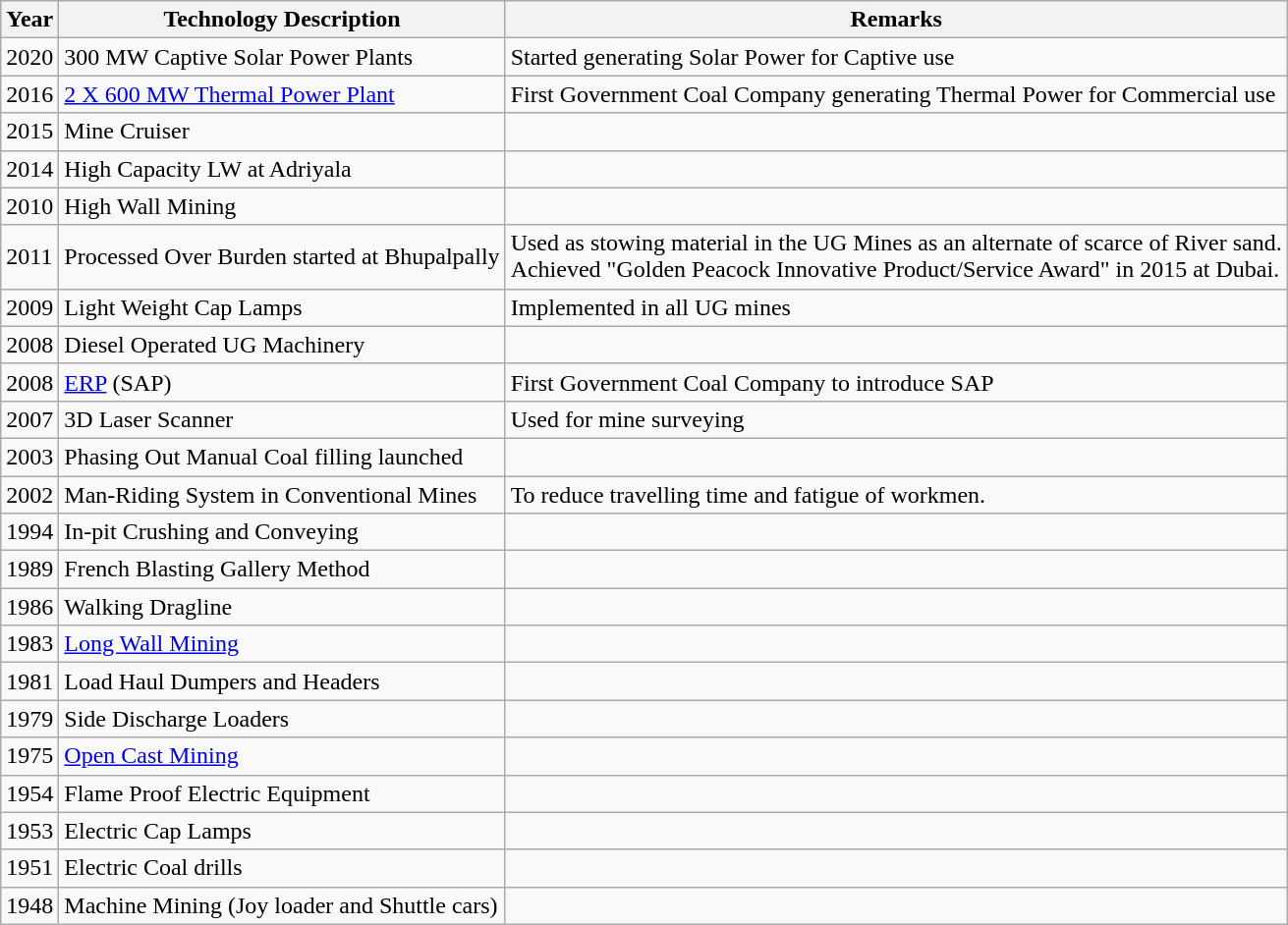<table class="wikitable">
<tr>
<th>Year</th>
<th>Technology Description</th>
<th>Remarks</th>
</tr>
<tr>
<td>2020</td>
<td>300 MW Captive Solar Power Plants</td>
<td>Started generating Solar Power for Captive use</td>
</tr>
<tr>
<td>2016</td>
<td><a href='#'>2 X 600 MW Thermal Power Plant</a></td>
<td>First Government Coal Company generating Thermal Power for Commercial use</td>
</tr>
<tr>
<td>2015</td>
<td>Mine Cruiser</td>
<td></td>
</tr>
<tr>
<td>2014</td>
<td>High Capacity LW at Adriyala</td>
<td></td>
</tr>
<tr>
<td>2010</td>
<td>High Wall Mining</td>
<td></td>
</tr>
<tr>
<td>2011</td>
<td>Processed Over Burden started at Bhupalpally</td>
<td>Used as stowing material in the UG Mines as an alternate of scarce of River sand.<br>Achieved "Golden Peacock Innovative Product/Service Award" in 2015 at Dubai.</td>
</tr>
<tr>
<td>2009</td>
<td>Light Weight Cap Lamps</td>
<td>Implemented in all UG mines</td>
</tr>
<tr>
<td>2008</td>
<td>Diesel Operated UG Machinery</td>
<td></td>
</tr>
<tr>
<td>2008</td>
<td><a href='#'>ERP</a> (SAP)</td>
<td>First Government Coal Company to introduce SAP</td>
</tr>
<tr>
<td>2007</td>
<td>3D Laser Scanner</td>
<td>Used for mine surveying</td>
</tr>
<tr>
<td>2003</td>
<td>Phasing Out Manual Coal filling launched</td>
<td></td>
</tr>
<tr>
<td>2002</td>
<td>Man-Riding System in Conventional Mines</td>
<td>To reduce travelling time and fatigue of workmen.</td>
</tr>
<tr>
<td>1994</td>
<td>In-pit Crushing and Conveying</td>
<td></td>
</tr>
<tr>
<td>1989</td>
<td>French Blasting Gallery Method</td>
<td></td>
</tr>
<tr>
<td>1986</td>
<td>Walking Dragline</td>
<td></td>
</tr>
<tr>
<td>1983</td>
<td><a href='#'>Long Wall Mining</a></td>
<td></td>
</tr>
<tr>
<td>1981</td>
<td>Load Haul Dumpers and Headers</td>
<td></td>
</tr>
<tr>
<td>1979</td>
<td>Side Discharge Loaders</td>
<td></td>
</tr>
<tr>
<td>1975</td>
<td><a href='#'>Open Cast Mining</a></td>
<td></td>
</tr>
<tr>
<td>1954</td>
<td>Flame Proof Electric Equipment</td>
<td></td>
</tr>
<tr>
<td>1953</td>
<td>Electric Cap Lamps</td>
<td></td>
</tr>
<tr>
<td>1951</td>
<td>Electric Coal drills</td>
<td></td>
</tr>
<tr>
<td>1948</td>
<td>Machine Mining (Joy loader and Shuttle cars)</td>
<td></td>
</tr>
</table>
